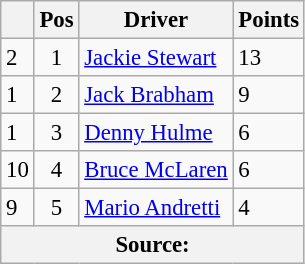<table class="wikitable" style="font-size: 95%;">
<tr>
<th></th>
<th>Pos</th>
<th>Driver</th>
<th>Points</th>
</tr>
<tr>
<td align="left"> 2</td>
<td align="center">1</td>
<td> <a href='#'>Jackie Stewart</a></td>
<td align="left">13</td>
</tr>
<tr>
<td align="left"> 1</td>
<td align="center">2</td>
<td> <a href='#'>Jack Brabham</a></td>
<td align="left">9</td>
</tr>
<tr>
<td align="left"> 1</td>
<td align="center">3</td>
<td> <a href='#'>Denny Hulme</a></td>
<td align="left">6</td>
</tr>
<tr>
<td align="left"> 10</td>
<td align="center">4</td>
<td> <a href='#'>Bruce McLaren</a></td>
<td align="left">6</td>
</tr>
<tr>
<td align="left"> 9</td>
<td align="center">5</td>
<td> <a href='#'>Mario Andretti</a></td>
<td align="left">4</td>
</tr>
<tr>
<th colspan=4>Source:</th>
</tr>
</table>
